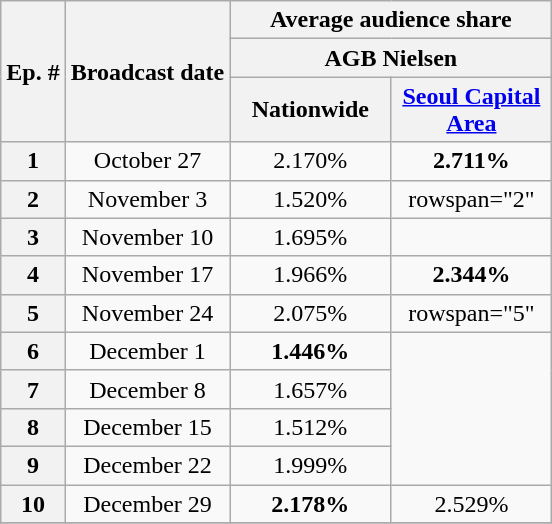<table class="wikitable" style="text-align:center">
<tr>
<th rowspan="3">Ep. #</th>
<th rowspan="3">Broadcast date</th>
<th colspan="2">Average audience share</th>
</tr>
<tr>
<th colspan="2">AGB Nielsen</th>
</tr>
<tr>
<th width=100>Nationwide</th>
<th width=100><a href='#'>Seoul Capital Area</a></th>
</tr>
<tr>
<th>1</th>
<td>October 27</td>
<td>2.170%</td>
<td><span><strong>2.711%</strong></span></td>
</tr>
<tr>
<th>2</th>
<td>November 3</td>
<td>1.520%</td>
<td>rowspan="2" </td>
</tr>
<tr>
<th>3</th>
<td>November 10</td>
<td>1.695%</td>
</tr>
<tr>
<th>4</th>
<td>November 17</td>
<td>1.966%</td>
<td><span><strong>2.344%</strong></span></td>
</tr>
<tr>
<th>5</th>
<td>November 24</td>
<td>2.075%</td>
<td>rowspan="5" </td>
</tr>
<tr>
<th>6</th>
<td>December 1</td>
<td><span><strong>1.446%</strong></span></td>
</tr>
<tr>
<th>7</th>
<td>December 8</td>
<td>1.657%</td>
</tr>
<tr>
<th>8</th>
<td>December 15</td>
<td>1.512%</td>
</tr>
<tr>
<th>9</th>
<td>December 22</td>
<td>1.999%</td>
</tr>
<tr>
<th>10</th>
<td>December 29</td>
<td><span><strong>2.178%</strong></span></td>
<td>2.529%</td>
</tr>
<tr>
</tr>
</table>
